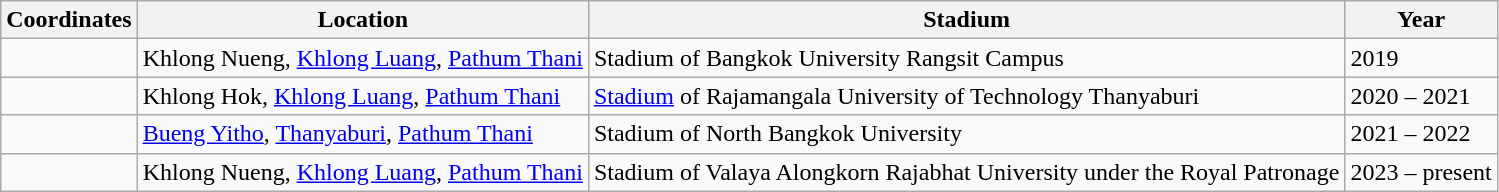<table class="wikitable sortable">
<tr>
<th>Coordinates</th>
<th>Location</th>
<th>Stadium</th>
<th>Year</th>
</tr>
<tr>
<td></td>
<td>Khlong Nueng, <a href='#'>Khlong Luang</a>, <a href='#'>Pathum Thani</a></td>
<td>Stadium of Bangkok University Rangsit Campus</td>
<td>2019</td>
</tr>
<tr>
<td></td>
<td>Khlong Hok, <a href='#'>Khlong Luang</a>, <a href='#'>Pathum Thani</a></td>
<td><a href='#'>Stadium</a> of Rajamangala University of Technology Thanyaburi</td>
<td>2020 – 2021</td>
</tr>
<tr>
<td></td>
<td><a href='#'>Bueng Yitho</a>, <a href='#'>Thanyaburi</a>, <a href='#'>Pathum Thani</a></td>
<td>Stadium of North Bangkok University</td>
<td>2021 – 2022</td>
</tr>
<tr>
<td></td>
<td>Khlong Nueng, <a href='#'>Khlong Luang</a>, <a href='#'>Pathum Thani</a></td>
<td>Stadium of Valaya Alongkorn Rajabhat University under the Royal Patronage</td>
<td>2023 – present</td>
</tr>
</table>
